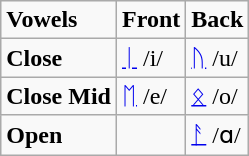<table class="wikitable">
<tr>
<td><strong>Vowels</strong></td>
<td><strong>Front</strong></td>
<td><strong>Back</strong></td>
</tr>
<tr>
<td><strong>Close</strong></td>
<td><a href='#'>ᛁ</a> /i/</td>
<td><a href='#'>ᚢ</a> /u/</td>
</tr>
<tr>
<td><strong>Close Mid</strong></td>
<td><a href='#'>ᛖ</a> /e/</td>
<td><a href='#'>ᛟ</a> /o/</td>
</tr>
<tr>
<td><strong>Open</strong></td>
<td></td>
<td><a href='#'>ᚨ</a> /ɑ/</td>
</tr>
</table>
